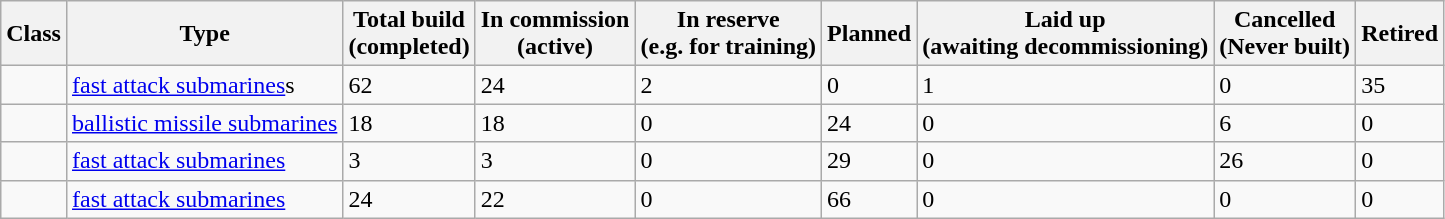<table class="wikitable sortable">
<tr>
<th>Class</th>
<th>Type</th>
<th>Total build<br>(completed)</th>
<th><strong>In commission</strong><br><strong>(active)</strong></th>
<th>In reserve<br>(e.g. for training)</th>
<th><strong>Planned</strong></th>
<th>Laid up<br>(awaiting decommissioning)</th>
<th><strong>Cancelled</strong><br>(Never built)</th>
<th>Retired</th>
</tr>
<tr>
<td></td>
<td><a href='#'>fast attack submarines</a>s</td>
<td>62</td>
<td>24</td>
<td>2</td>
<td>0</td>
<td>1</td>
<td>0</td>
<td>35</td>
</tr>
<tr>
<td></td>
<td><a href='#'>ballistic missile submarines</a></td>
<td>18</td>
<td>18</td>
<td>0</td>
<td>24</td>
<td>0</td>
<td>6</td>
<td>0</td>
</tr>
<tr>
<td></td>
<td><a href='#'>fast attack submarines</a></td>
<td>3</td>
<td>3</td>
<td>0</td>
<td>29</td>
<td>0</td>
<td>26</td>
<td>0</td>
</tr>
<tr>
<td></td>
<td><a href='#'>fast attack submarines</a></td>
<td>24</td>
<td>22</td>
<td>0</td>
<td>66</td>
<td>0</td>
<td>0</td>
<td>0</td>
</tr>
</table>
